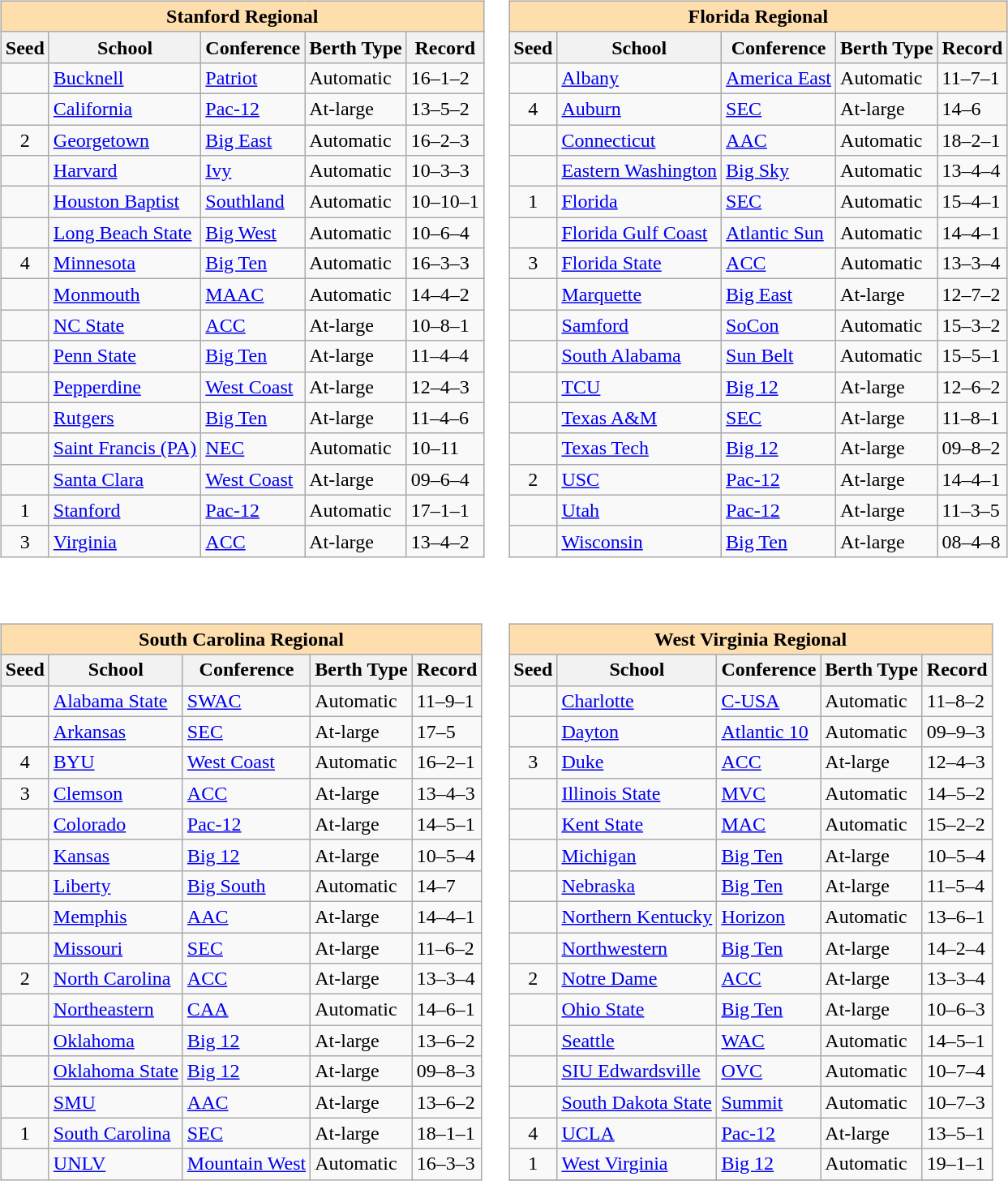<table>
<tr>
<td valign=top><br><table class="wikitable sortable">
<tr>
<th colspan="5" style="background:#ffdead;">Stanford Regional</th>
</tr>
<tr>
<th>Seed</th>
<th>School</th>
<th>Conference</th>
<th>Berth Type</th>
<th>Record</th>
</tr>
<tr>
<td></td>
<td><a href='#'>Bucknell</a></td>
<td><a href='#'>Patriot</a></td>
<td>Automatic</td>
<td>16–1–2</td>
</tr>
<tr>
<td></td>
<td><a href='#'>California</a></td>
<td><a href='#'>Pac-12</a></td>
<td>At-large</td>
<td>13–5–2</td>
</tr>
<tr>
<td align=center>2</td>
<td><a href='#'>Georgetown</a></td>
<td><a href='#'>Big East</a></td>
<td>Automatic</td>
<td>16–2–3</td>
</tr>
<tr>
<td></td>
<td><a href='#'>Harvard</a></td>
<td><a href='#'>Ivy</a></td>
<td>Automatic</td>
<td>10–3–3</td>
</tr>
<tr>
<td></td>
<td><a href='#'>Houston Baptist</a></td>
<td><a href='#'>Southland</a></td>
<td>Automatic</td>
<td>10–10–1</td>
</tr>
<tr>
<td></td>
<td><a href='#'>Long Beach State</a></td>
<td><a href='#'>Big West</a></td>
<td>Automatic</td>
<td>10–6–4</td>
</tr>
<tr>
<td align=center>4</td>
<td><a href='#'>Minnesota</a></td>
<td><a href='#'>Big Ten</a></td>
<td>Automatic</td>
<td>16–3–3</td>
</tr>
<tr>
<td></td>
<td><a href='#'>Monmouth</a></td>
<td><a href='#'>MAAC</a></td>
<td>Automatic</td>
<td>14–4–2</td>
</tr>
<tr>
<td></td>
<td><a href='#'>NC State</a></td>
<td><a href='#'>ACC</a></td>
<td>At-large</td>
<td>10–8–1</td>
</tr>
<tr>
<td></td>
<td><a href='#'>Penn State</a></td>
<td><a href='#'>Big Ten</a></td>
<td>At-large</td>
<td>11–4–4</td>
</tr>
<tr>
<td></td>
<td><a href='#'>Pepperdine</a></td>
<td><a href='#'>West Coast</a></td>
<td>At-large</td>
<td>12–4–3</td>
</tr>
<tr>
<td></td>
<td><a href='#'>Rutgers</a></td>
<td><a href='#'>Big Ten</a></td>
<td>At-large</td>
<td>11–4–6</td>
</tr>
<tr>
<td></td>
<td><a href='#'>Saint Francis (PA)</a></td>
<td><a href='#'>NEC</a></td>
<td>Automatic</td>
<td>10–11</td>
</tr>
<tr>
<td></td>
<td><a href='#'>Santa Clara</a></td>
<td><a href='#'>West Coast</a></td>
<td>At-large</td>
<td>09–6–4</td>
</tr>
<tr>
<td align=center>1</td>
<td><a href='#'>Stanford</a></td>
<td><a href='#'>Pac-12</a></td>
<td>Automatic</td>
<td>17–1–1</td>
</tr>
<tr>
<td align=center>3</td>
<td><a href='#'>Virginia</a></td>
<td><a href='#'>ACC</a></td>
<td>At-large</td>
<td>13–4–2</td>
</tr>
</table>
</td>
<td valign=top><br><table class="wikitable sortable">
<tr>
<th colspan="5" style="background:#ffdead;">Florida Regional</th>
</tr>
<tr>
<th>Seed</th>
<th>School</th>
<th>Conference</th>
<th>Berth Type</th>
<th>Record</th>
</tr>
<tr>
<td></td>
<td><a href='#'>Albany</a></td>
<td><a href='#'>America East</a></td>
<td>Automatic</td>
<td>11–7–1</td>
</tr>
<tr>
<td align=center>4</td>
<td><a href='#'>Auburn</a></td>
<td><a href='#'>SEC</a></td>
<td>At-large</td>
<td>14–6</td>
</tr>
<tr>
<td></td>
<td><a href='#'>Connecticut</a></td>
<td><a href='#'>AAC</a></td>
<td>Automatic</td>
<td>18–2–1</td>
</tr>
<tr>
<td></td>
<td><a href='#'>Eastern Washington</a></td>
<td><a href='#'>Big Sky</a></td>
<td>Automatic</td>
<td>13–4–4</td>
</tr>
<tr>
<td align=center>1</td>
<td><a href='#'>Florida</a></td>
<td><a href='#'>SEC</a></td>
<td>Automatic</td>
<td>15–4–1</td>
</tr>
<tr>
<td></td>
<td><a href='#'>Florida Gulf Coast</a></td>
<td><a href='#'>Atlantic Sun</a></td>
<td>Automatic</td>
<td>14–4–1</td>
</tr>
<tr>
<td align=center>3</td>
<td><a href='#'>Florida State</a></td>
<td><a href='#'>ACC</a></td>
<td>Automatic</td>
<td>13–3–4</td>
</tr>
<tr>
<td></td>
<td><a href='#'>Marquette</a></td>
<td><a href='#'>Big East</a></td>
<td>At-large</td>
<td>12–7–2</td>
</tr>
<tr>
<td></td>
<td><a href='#'>Samford</a></td>
<td><a href='#'>SoCon</a></td>
<td>Automatic</td>
<td>15–3–2</td>
</tr>
<tr>
<td></td>
<td><a href='#'>South Alabama</a></td>
<td><a href='#'>Sun Belt</a></td>
<td>Automatic</td>
<td>15–5–1</td>
</tr>
<tr>
<td></td>
<td><a href='#'>TCU</a></td>
<td><a href='#'>Big 12</a></td>
<td>At-large</td>
<td>12–6–2</td>
</tr>
<tr>
<td></td>
<td><a href='#'>Texas A&M</a></td>
<td><a href='#'>SEC</a></td>
<td>At-large</td>
<td>11–8–1</td>
</tr>
<tr>
<td></td>
<td><a href='#'>Texas Tech</a></td>
<td><a href='#'>Big 12</a></td>
<td>At-large</td>
<td>09–8–2</td>
</tr>
<tr>
<td align=center>2</td>
<td><a href='#'>USC</a></td>
<td><a href='#'>Pac-12</a></td>
<td>At-large</td>
<td>14–4–1</td>
</tr>
<tr>
<td></td>
<td><a href='#'>Utah</a></td>
<td><a href='#'>Pac-12</a></td>
<td>At-large</td>
<td>11–3–5</td>
</tr>
<tr>
<td></td>
<td><a href='#'>Wisconsin</a></td>
<td><a href='#'>Big Ten</a></td>
<td>At-large</td>
<td>08–4–8</td>
</tr>
</table>
</td>
</tr>
<tr>
<td valign=top><br><table class="wikitable sortable">
<tr>
<th colspan="5" style="background:#ffdead;">South Carolina Regional</th>
</tr>
<tr>
<th>Seed</th>
<th>School</th>
<th>Conference</th>
<th>Berth Type</th>
<th>Record</th>
</tr>
<tr>
<td></td>
<td><a href='#'>Alabama State</a></td>
<td><a href='#'>SWAC</a></td>
<td>Automatic</td>
<td>11–9–1</td>
</tr>
<tr>
<td></td>
<td><a href='#'>Arkansas</a></td>
<td><a href='#'>SEC</a></td>
<td>At-large</td>
<td>17–5</td>
</tr>
<tr>
<td align=center>4</td>
<td><a href='#'>BYU</a></td>
<td><a href='#'>West Coast</a></td>
<td>Automatic</td>
<td>16–2–1</td>
</tr>
<tr>
<td align=center>3</td>
<td><a href='#'>Clemson</a></td>
<td><a href='#'>ACC</a></td>
<td>At-large</td>
<td>13–4–3</td>
</tr>
<tr>
<td></td>
<td><a href='#'>Colorado</a></td>
<td><a href='#'>Pac-12</a></td>
<td>At-large</td>
<td>14–5–1</td>
</tr>
<tr>
<td></td>
<td><a href='#'>Kansas</a></td>
<td><a href='#'>Big 12</a></td>
<td>At-large</td>
<td>10–5–4</td>
</tr>
<tr>
<td></td>
<td><a href='#'>Liberty</a></td>
<td><a href='#'>Big South</a></td>
<td>Automatic</td>
<td>14–7</td>
</tr>
<tr>
<td></td>
<td><a href='#'>Memphis</a></td>
<td><a href='#'>AAC</a></td>
<td>At-large</td>
<td>14–4–1</td>
</tr>
<tr>
<td></td>
<td><a href='#'>Missouri</a></td>
<td><a href='#'>SEC</a></td>
<td>At-large</td>
<td>11–6–2</td>
</tr>
<tr>
<td align=center>2</td>
<td><a href='#'>North Carolina</a></td>
<td><a href='#'>ACC</a></td>
<td>At-large</td>
<td>13–3–4</td>
</tr>
<tr>
<td></td>
<td><a href='#'>Northeastern</a></td>
<td><a href='#'>CAA</a></td>
<td>Automatic</td>
<td>14–6–1</td>
</tr>
<tr>
<td></td>
<td><a href='#'>Oklahoma</a></td>
<td><a href='#'>Big 12</a></td>
<td>At-large</td>
<td>13–6–2</td>
</tr>
<tr>
<td></td>
<td><a href='#'>Oklahoma State</a></td>
<td><a href='#'>Big 12</a></td>
<td>At-large</td>
<td>09–8–3</td>
</tr>
<tr>
<td></td>
<td><a href='#'>SMU</a></td>
<td><a href='#'>AAC</a></td>
<td>At-large</td>
<td>13–6–2</td>
</tr>
<tr>
<td align=center>1</td>
<td><a href='#'>South Carolina</a></td>
<td><a href='#'>SEC</a></td>
<td>At-large</td>
<td>18–1–1</td>
</tr>
<tr>
<td></td>
<td><a href='#'>UNLV</a></td>
<td><a href='#'>Mountain West</a></td>
<td>Automatic</td>
<td>16–3–3</td>
</tr>
</table>
</td>
<td valign=top><br><table class="wikitable sortable">
<tr>
<th colspan="5" style="background:#ffdead;">West Virginia Regional</th>
</tr>
<tr>
<th>Seed</th>
<th>School</th>
<th>Conference</th>
<th>Berth Type</th>
<th>Record</th>
</tr>
<tr>
<td></td>
<td><a href='#'>Charlotte</a></td>
<td><a href='#'>C-USA</a></td>
<td>Automatic</td>
<td>11–8–2</td>
</tr>
<tr>
<td></td>
<td><a href='#'>Dayton</a></td>
<td><a href='#'>Atlantic 10</a></td>
<td>Automatic</td>
<td>09–9–3</td>
</tr>
<tr>
<td align=center>3</td>
<td><a href='#'>Duke</a></td>
<td><a href='#'>ACC</a></td>
<td>At-large</td>
<td>12–4–3</td>
</tr>
<tr>
<td></td>
<td><a href='#'>Illinois State</a></td>
<td><a href='#'>MVC</a></td>
<td>Automatic</td>
<td>14–5–2</td>
</tr>
<tr>
<td></td>
<td><a href='#'>Kent State</a></td>
<td><a href='#'>MAC</a></td>
<td>Automatic</td>
<td>15–2–2</td>
</tr>
<tr>
<td></td>
<td><a href='#'>Michigan</a></td>
<td><a href='#'>Big Ten</a></td>
<td>At-large</td>
<td>10–5–4</td>
</tr>
<tr>
<td></td>
<td><a href='#'>Nebraska</a></td>
<td><a href='#'>Big Ten</a></td>
<td>At-large</td>
<td>11–5–4</td>
</tr>
<tr>
<td></td>
<td><a href='#'>Northern Kentucky</a></td>
<td><a href='#'>Horizon</a></td>
<td>Automatic</td>
<td>13–6–1</td>
</tr>
<tr>
<td></td>
<td><a href='#'>Northwestern</a></td>
<td><a href='#'>Big Ten</a></td>
<td>At-large</td>
<td>14–2–4</td>
</tr>
<tr>
<td align=center>2</td>
<td><a href='#'>Notre Dame</a></td>
<td><a href='#'>ACC</a></td>
<td>At-large</td>
<td>13–3–4</td>
</tr>
<tr>
<td></td>
<td><a href='#'>Ohio State</a></td>
<td><a href='#'>Big Ten</a></td>
<td>At-large</td>
<td>10–6–3</td>
</tr>
<tr>
<td></td>
<td><a href='#'>Seattle</a></td>
<td><a href='#'>WAC</a></td>
<td>Automatic</td>
<td>14–5–1</td>
</tr>
<tr>
<td></td>
<td><a href='#'>SIU Edwardsville</a></td>
<td><a href='#'>OVC</a></td>
<td>Automatic</td>
<td>10–7–4</td>
</tr>
<tr>
<td></td>
<td><a href='#'>South Dakota State</a></td>
<td><a href='#'>Summit</a></td>
<td>Automatic</td>
<td>10–7–3</td>
</tr>
<tr>
<td align=center>4</td>
<td><a href='#'>UCLA</a></td>
<td><a href='#'>Pac-12</a></td>
<td>At-large</td>
<td>13–5–1</td>
</tr>
<tr>
<td align=center>1</td>
<td><a href='#'>West Virginia</a></td>
<td><a href='#'>Big 12</a></td>
<td>Automatic</td>
<td>19–1–1</td>
</tr>
<tr>
</tr>
</table>
</td>
</tr>
</table>
